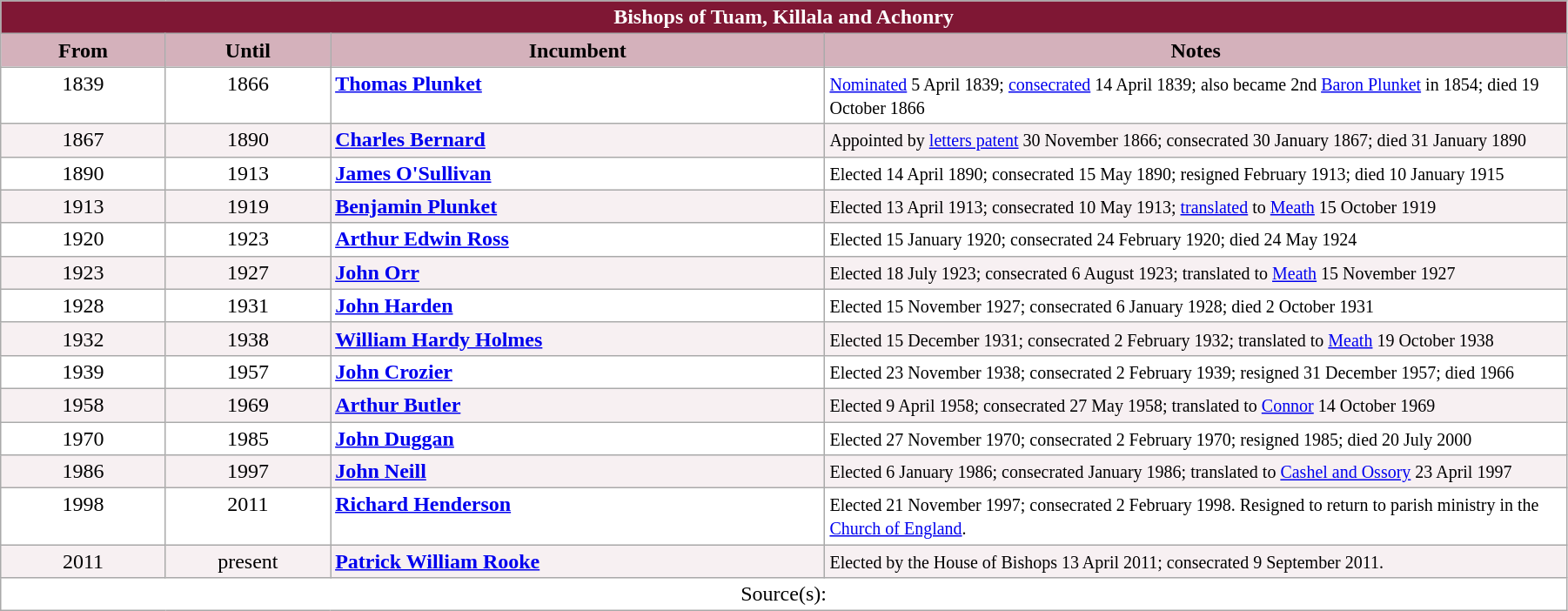<table class="wikitable" style="width:95%;">
<tr>
<th colspan="4" style="background:#7f1734; color:white;">Bishops of Tuam, Killala and Achonry</th>
</tr>
<tr>
<th style="background:#d4b1bb; width:10%;">From</th>
<th style="background:#d4b1bb; width:10%;">Until</th>
<th style="background:#d4b1bb; width:30%;">Incumbent</th>
<th style="background:#d4b1bb; width:45%;">Notes</th>
</tr>
<tr style="vertical-align:top; background:white;">
<td align=center>1839</td>
<td align=center>1866</td>
<td><strong><a href='#'>Thomas Plunket</a></strong></td>
<td><small><a href='#'>Nominated</a> 5 April 1839; <a href='#'>consecrated</a> 14 April 1839; also became 2nd <a href='#'>Baron Plunket</a> in 1854; died 19 October 1866</small></td>
</tr>
<tr style="vertical-align:top; background:#f7f0f2;">
<td align=center>1867</td>
<td align=center>1890</td>
<td><strong><a href='#'>Charles Bernard</a></strong></td>
<td><small>Appointed by <a href='#'>letters patent</a> 30 November 1866; consecrated 30 January 1867; died 31 January 1890</small></td>
</tr>
<tr style="vertical-align:top; background:white;">
<td align=center>1890</td>
<td align=center>1913</td>
<td><strong><a href='#'>James O'Sullivan</a></strong></td>
<td><small>Elected 14 April 1890; consecrated 15 May 1890; resigned February 1913; died 10 January 1915</small></td>
</tr>
<tr style="vertical-align:top; background:#f7f0f2;">
<td align=center>1913</td>
<td align=center>1919</td>
<td><strong><a href='#'>Benjamin Plunket</a></strong></td>
<td><small>Elected 13 April 1913; consecrated 10 May 1913; <a href='#'>translated</a> to <a href='#'>Meath</a> 15 October 1919</small></td>
</tr>
<tr style="vertical-align:top; background:white;">
<td align=center>1920</td>
<td align=center>1923</td>
<td><strong><a href='#'>Arthur Edwin Ross</a></strong></td>
<td><small>Elected 15 January 1920; consecrated 24 February 1920; died 24 May 1924</small></td>
</tr>
<tr style="vertical-align:top; background:#f7f0f2;">
<td align=center>1923</td>
<td align=center>1927</td>
<td><strong><a href='#'>John Orr</a></strong></td>
<td><small>Elected 18 July 1923; consecrated 6 August 1923; translated to <a href='#'>Meath</a> 15 November 1927</small></td>
</tr>
<tr style="vertical-align:top; background:white;">
<td align=center>1928</td>
<td align=center>1931</td>
<td><strong><a href='#'>John Harden</a></strong></td>
<td><small>Elected 15 November 1927; consecrated 6 January 1928; died 2 October 1931</small></td>
</tr>
<tr style="vertical-align:top; background:#f7f0f2;">
<td align=center>1932</td>
<td align=center>1938</td>
<td><strong><a href='#'>William Hardy Holmes</a></strong></td>
<td><small>Elected 15 December 1931; consecrated 2 February 1932; translated to <a href='#'>Meath</a> 19 October 1938</small></td>
</tr>
<tr style="vertical-align:top; background:white;">
<td align=center>1939</td>
<td align=center>1957</td>
<td><strong><a href='#'>John Crozier</a></strong></td>
<td><small>Elected 23 November 1938; consecrated 2 February 1939; resigned 31 December 1957; died 1966</small></td>
</tr>
<tr style="vertical-align:top; background:#f7f0f2;">
<td align=center>1958</td>
<td align=center>1969</td>
<td><strong><a href='#'>Arthur Butler</a></strong></td>
<td><small>Elected 9 April 1958; consecrated 27 May 1958; translated to <a href='#'>Connor</a> 14 October 1969</small></td>
</tr>
<tr style="vertical-align:top; background:white;">
<td align=center>1970</td>
<td align=center>1985</td>
<td><strong><a href='#'>John Duggan</a></strong></td>
<td><small>Elected 27 November 1970; consecrated 2 February 1970; resigned 1985; died 20 July 2000</small></td>
</tr>
<tr style="vertical-align:top; background:#f7f0f2;">
<td align=center>1986</td>
<td align=center>1997</td>
<td><strong><a href='#'>John Neill</a></strong></td>
<td><small>Elected 6 January 1986; consecrated January 1986; translated to <a href='#'>Cashel and Ossory</a> 23 April 1997</small></td>
</tr>
<tr style="vertical-align:top; background:white;">
<td align=center>1998</td>
<td align=center>2011</td>
<td><strong><a href='#'>Richard Henderson</a></strong></td>
<td><small>Elected 21 November 1997; consecrated 2 February 1998. Resigned to return to parish ministry in the <a href='#'>Church of England</a>.</small></td>
</tr>
<tr style="vertical-align:top; background:#f7f0f2;">
<td align=center>2011</td>
<td align=center>present</td>
<td><strong><a href='#'>Patrick William Rooke</a></strong></td>
<td><small>Elected by the House of Bishops 13 April 2011; consecrated 9 September 2011.</small></td>
</tr>
<tr style="vertical-align:top; background:white;">
<td style="text-align:center;" colspan="4">Source(s):</td>
</tr>
</table>
